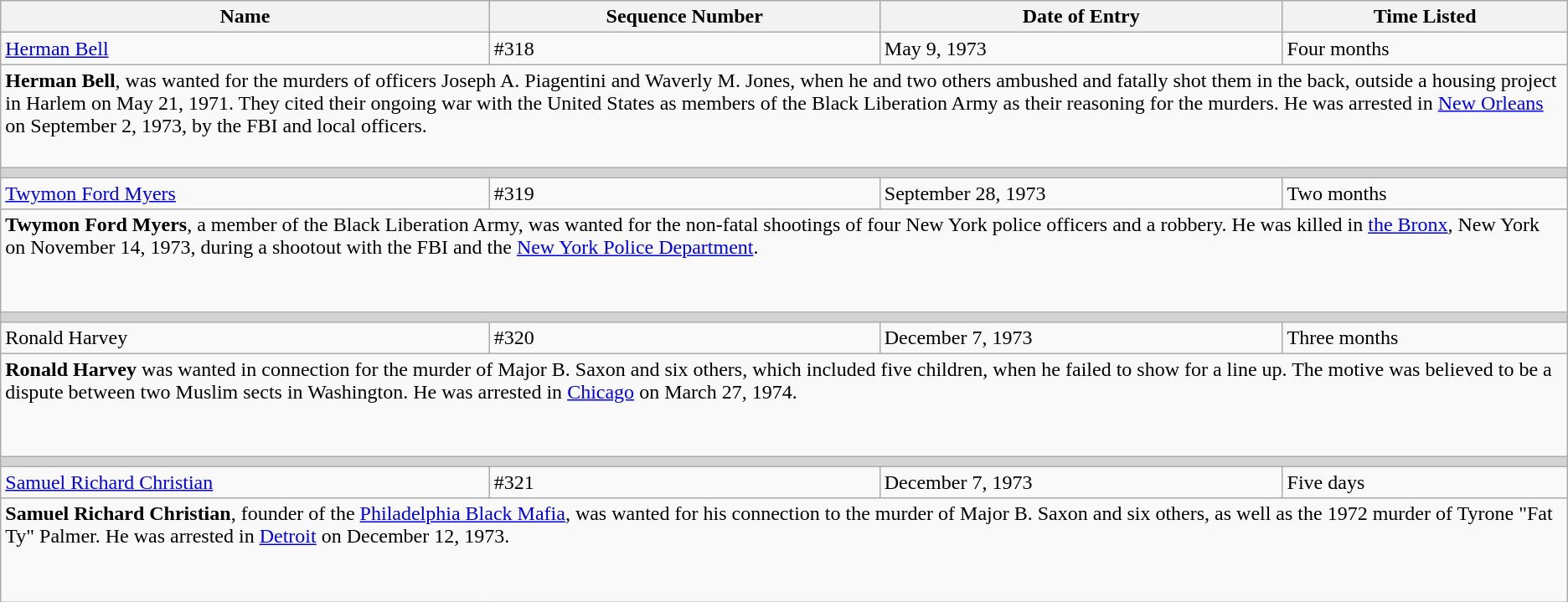<table class="wikitable">
<tr>
<th>Name</th>
<th>Sequence Number</th>
<th>Date of Entry</th>
<th>Time Listed</th>
</tr>
<tr>
<td height="10"><a href='#'>Herman Bell</a></td>
<td>#318</td>
<td>May 9, 1973</td>
<td>Four months</td>
</tr>
<tr>
<td colspan="4" valign="top" height="75"><strong>Herman Bell</strong>, was wanted for the murders of officers Joseph A. Piagentini and Waverly M. Jones, when he and two others ambushed and fatally shot them in the back, outside a housing project in Harlem on May 21, 1971. They cited their ongoing war with the United States as members of the Black Liberation Army as their reasoning for the murders. He was arrested in <a href='#'>New Orleans</a> on September 2, 1973, by the FBI and local officers.</td>
</tr>
<tr>
<td colSpan="4" style="background-color:lightgrey;"></td>
</tr>
<tr>
<td height="10"><a href='#'>Twymon Ford Myers</a></td>
<td>#319</td>
<td>September 28, 1973</td>
<td>Two months</td>
</tr>
<tr>
<td colspan="4" valign="top" height="75"><strong>Twymon Ford Myers</strong>, a member of the Black Liberation Army, was wanted for the non-fatal shootings of four New York police officers and a robbery. He was killed in <a href='#'>the Bronx</a>, New York on November 14, 1973, during a shootout with the FBI and the <a href='#'>New York Police Department</a>.</td>
</tr>
<tr>
<td colSpan="4" style="background-color:lightgrey;"></td>
</tr>
<tr>
<td height="10">Ronald Harvey</td>
<td>#320</td>
<td>December 7, 1973</td>
<td>Three months</td>
</tr>
<tr>
<td colspan="4" valign="top" height="75"><strong>Ronald Harvey</strong> was wanted in connection for the murder of Major B. Saxon and six others, which included five children, when he failed to show for a line up. The motive was believed to be a dispute between two Muslim sects in Washington. He was arrested in <a href='#'>Chicago</a> on March 27, 1974.</td>
</tr>
<tr>
<td colSpan="4" style="background-color:lightgrey;"></td>
</tr>
<tr>
<td height="10"><a href='#'>Samuel Richard Christian</a></td>
<td>#321</td>
<td>December 7, 1973</td>
<td>Five days</td>
</tr>
<tr>
<td colspan="4" valign="top" height="75"><strong>Samuel Richard Christian</strong>, founder of the <a href='#'>Philadelphia Black Mafia</a>, was wanted for his connection to the murder of Major B. Saxon and six others, as well as the 1972 murder of Tyrone "Fat Ty" Palmer. He was arrested in <a href='#'>Detroit</a> on December 12, 1973.</td>
</tr>
</table>
